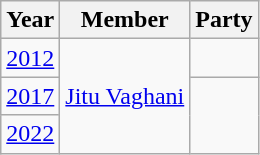<table class="wikitable sortable">
<tr>
<th>Year</th>
<th>Member</th>
<th colspan=2>Party</th>
</tr>
<tr>
<td><a href='#'>2012</a></td>
<td rowspan="3"><a href='#'>Jitu Vaghani</a></td>
<td></td>
</tr>
<tr>
<td><a href='#'>2017</a></td>
</tr>
<tr>
<td><a href='#'>2022</a></td>
</tr>
</table>
